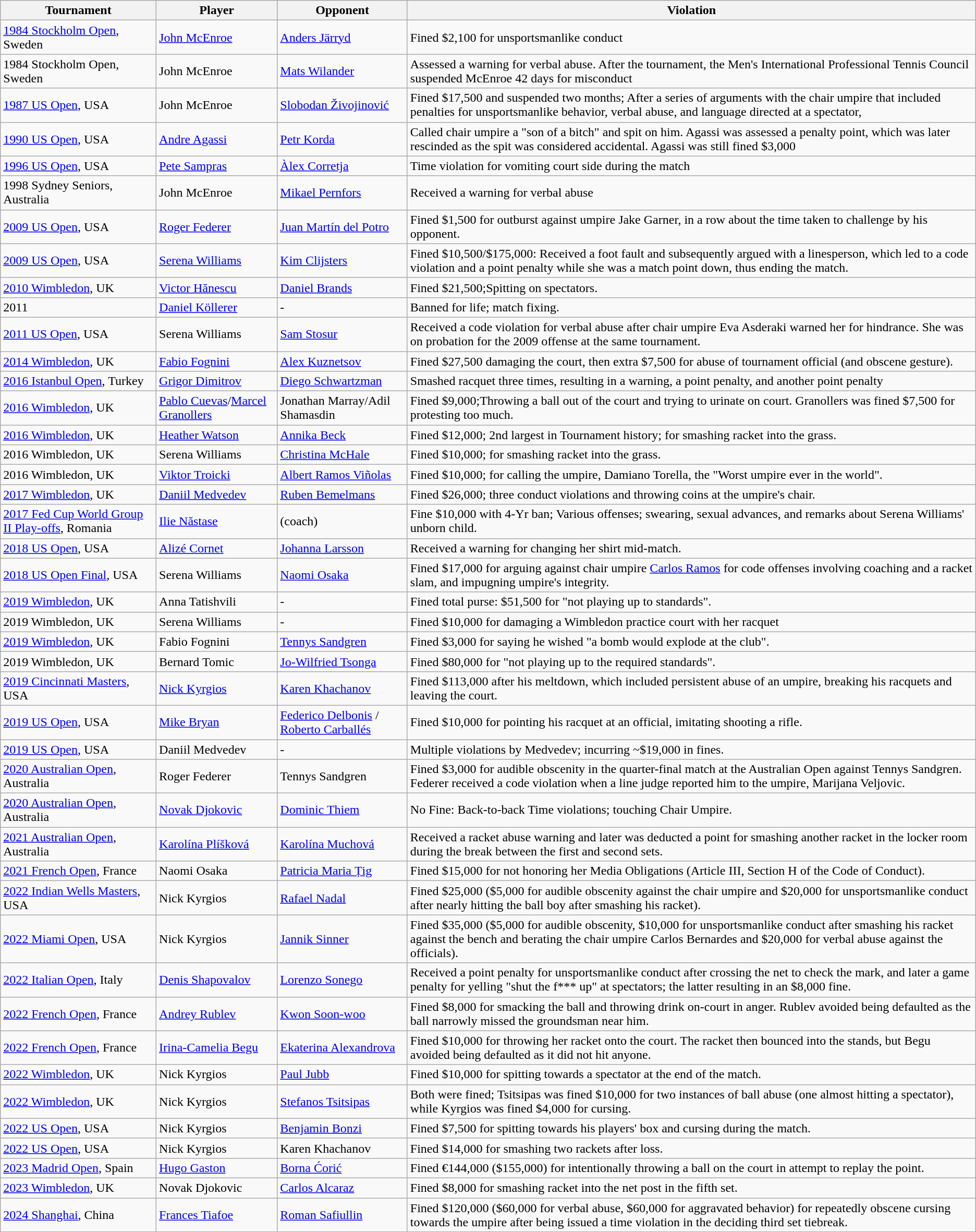<table class="wikitable sortable">
<tr>
<th>Tournament</th>
<th>Player</th>
<th>Opponent</th>
<th>Violation</th>
</tr>
<tr>
<td><a href='#'>1984 Stockholm Open</a>, Sweden</td>
<td><a href='#'>John McEnroe</a></td>
<td><a href='#'>Anders Järryd</a></td>
<td>Fined $2,100 for unsportsmanlike conduct</td>
</tr>
<tr>
<td>1984 Stockholm Open, Sweden</td>
<td>John McEnroe</td>
<td><a href='#'>Mats Wilander</a></td>
<td>Assessed a warning for verbal abuse. After the tournament, the Men's International Professional Tennis Council suspended McEnroe 42 days for misconduct</td>
</tr>
<tr>
<td><a href='#'>1987 US Open</a>, USA</td>
<td>John McEnroe</td>
<td><a href='#'>Slobodan Živojinović</a></td>
<td>Fined $17,500 and suspended two months; After a series of arguments with the chair umpire that included penalties for unsportsmanlike behavior, verbal abuse, and language directed at a spectator,</td>
</tr>
<tr>
<td><a href='#'>1990 US Open</a>, USA</td>
<td><a href='#'>Andre Agassi</a></td>
<td><a href='#'>Petr Korda</a></td>
<td>Called chair umpire a "son of a bitch" and spit on him. Agassi was assessed a penalty point, which was later rescinded as the spit was considered accidental. Agassi was still fined $3,000</td>
</tr>
<tr>
<td><a href='#'>1996 US Open</a>, USA</td>
<td><a href='#'>Pete Sampras</a></td>
<td><a href='#'>Àlex Corretja</a></td>
<td>Time violation for vomiting court side during the match</td>
</tr>
<tr>
<td>1998 Sydney Seniors, Australia</td>
<td>John McEnroe</td>
<td><a href='#'>Mikael Pernfors</a></td>
<td>Received a warning for verbal abuse</td>
</tr>
<tr>
<td><a href='#'>2009 US Open</a>, USA</td>
<td><a href='#'>Roger Federer</a></td>
<td><a href='#'>Juan Martín del Potro</a></td>
<td>Fined $1,500 for outburst against umpire Jake Garner, in a row about the time taken to challenge by his opponent.</td>
</tr>
<tr>
<td><a href='#'>2009 US Open</a>, USA</td>
<td><a href='#'>Serena Williams</a></td>
<td><a href='#'>Kim Clijsters</a></td>
<td>Fined $10,500/$175,000: Received a foot fault and subsequently argued with a linesperson, which led to a code violation and a point penalty while she was a match point down, thus ending the match.</td>
</tr>
<tr>
<td><a href='#'>2010 Wimbledon</a>, UK</td>
<td><a href='#'>Victor Hănescu</a></td>
<td><a href='#'>Daniel Brands</a></td>
<td>Fined $21,500;Spitting on spectators.</td>
</tr>
<tr>
<td>2011</td>
<td><a href='#'>Daniel Köllerer</a></td>
<td>-</td>
<td>Banned for life; match fixing.</td>
</tr>
<tr>
<td><a href='#'>2011 US Open</a>, USA</td>
<td>Serena Williams</td>
<td><a href='#'>Sam Stosur</a></td>
<td>Received a code violation for verbal abuse after chair umpire Eva Asderaki warned her for hindrance. She was on probation for the 2009 offense at the same tournament.</td>
</tr>
<tr>
<td><a href='#'>2014 Wimbledon</a>, UK</td>
<td><a href='#'>Fabio Fognini</a></td>
<td><a href='#'>Alex Kuznetsov</a></td>
<td>Fined $27,500 damaging the court, then extra $7,500 for abuse of tournament official (and obscene gesture).</td>
</tr>
<tr>
<td><a href='#'>2016 Istanbul Open</a>, Turkey</td>
<td><a href='#'>Grigor Dimitrov</a></td>
<td><a href='#'>Diego Schwartzman</a></td>
<td>Smashed racquet three times, resulting in a warning, a point penalty, and another point penalty</td>
</tr>
<tr>
<td><a href='#'>2016 Wimbledon</a>, UK</td>
<td><a href='#'>Pablo Cuevas</a>/<a href='#'>Marcel Granollers</a></td>
<td>Jonathan Marray/Adil Shamasdin</td>
<td>Fined $9,000;Throwing a ball out of the court and trying to urinate on court. Granollers was fined $7,500 for protesting too much.</td>
</tr>
<tr>
<td><a href='#'>2016 Wimbledon</a>, UK</td>
<td><a href='#'>Heather Watson</a></td>
<td><a href='#'>Annika Beck</a></td>
<td>Fined $12,000; 2nd largest in Tournament history; for smashing racket into the grass.</td>
</tr>
<tr>
<td>2016 Wimbledon, UK</td>
<td>Serena Williams</td>
<td><a href='#'>Christina McHale</a></td>
<td>Fined $10,000; for smashing racket into the grass.</td>
</tr>
<tr>
<td>2016 Wimbledon, UK</td>
<td><a href='#'>Viktor Troicki</a></td>
<td><a href='#'>Albert Ramos Viñolas</a></td>
<td>Fined $10,000; for calling the umpire, Damiano Torella, the "Worst umpire ever in the world".</td>
</tr>
<tr>
<td><a href='#'>2017 Wimbledon</a>, UK</td>
<td><a href='#'>Daniil Medvedev</a></td>
<td><a href='#'>Ruben Bemelmans</a></td>
<td>Fined $26,000; three conduct violations and throwing coins at the umpire's chair.</td>
</tr>
<tr>
<td><a href='#'>2017 Fed Cup World Group II Play-offs</a>, Romania</td>
<td><a href='#'>Ilie Năstase</a></td>
<td>(coach)</td>
<td>Fine $10,000 with 4-Yr ban; Various offenses; swearing, sexual advances, and remarks about Serena Williams' unborn child.</td>
</tr>
<tr>
<td><a href='#'>2018 US Open</a>, USA</td>
<td><a href='#'>Alizé Cornet</a></td>
<td><a href='#'>Johanna Larsson</a></td>
<td>Received a warning for changing her shirt mid-match.</td>
</tr>
<tr>
<td><a href='#'>2018 US Open Final</a>, USA</td>
<td>Serena Williams</td>
<td><a href='#'>Naomi Osaka</a></td>
<td>Fined $17,000 for arguing against chair umpire <a href='#'>Carlos Ramos</a> for code offenses involving coaching and a racket slam, and impugning umpire's integrity.</td>
</tr>
<tr>
<td><a href='#'>2019 Wimbledon</a>, UK</td>
<td>Anna Tatishvili</td>
<td>-</td>
<td>Fined total purse: $51,500 for "not playing up to standards".</td>
</tr>
<tr>
<td>2019 Wimbledon, UK</td>
<td>Serena Williams</td>
<td>-</td>
<td>Fined $10,000 for damaging a Wimbledon practice court with her racquet</td>
</tr>
<tr>
<td><a href='#'>2019 Wimbledon</a>, UK</td>
<td>Fabio Fognini</td>
<td><a href='#'>Tennys Sandgren</a></td>
<td>Fined $3,000 for saying he wished "a bomb would explode at the club".</td>
</tr>
<tr>
<td>2019 Wimbledon, UK</td>
<td>Bernard Tomic</td>
<td><a href='#'>Jo-Wilfried Tsonga</a></td>
<td>Fined $80,000 for "not playing up to the required standards".</td>
</tr>
<tr>
<td><a href='#'>2019 Cincinnati Masters</a>, USA</td>
<td><a href='#'>Nick Kyrgios</a></td>
<td><a href='#'>Karen Khachanov</a></td>
<td>Fined $113,000 after his meltdown, which included persistent abuse of an umpire, breaking his racquets and leaving the court.</td>
</tr>
<tr>
<td><a href='#'>2019 US Open</a>, USA</td>
<td><a href='#'>Mike Bryan</a></td>
<td><a href='#'>Federico Delbonis</a> / <a href='#'>Roberto Carballés</a></td>
<td>Fined $10,000 for pointing his racquet at an official, imitating shooting a rifle.</td>
</tr>
<tr>
<td><a href='#'>2019 US Open</a>, USA</td>
<td>Daniil Medvedev</td>
<td>-</td>
<td>Multiple violations by Medvedev; incurring ~$19,000 in fines.</td>
</tr>
<tr>
<td><a href='#'>2020 Australian Open</a>, Australia</td>
<td>Roger Federer</td>
<td>Tennys Sandgren</td>
<td>Fined $3,000 for audible obscenity in the quarter-final match at the Australian Open against Tennys Sandgren.  Federer received a code violation when a line judge reported him to the umpire, Marijana Veljovic.</td>
</tr>
<tr>
<td><a href='#'>2020 Australian Open</a>, Australia</td>
<td><a href='#'>Novak Djokovic</a></td>
<td><a href='#'>Dominic Thiem</a></td>
<td>No Fine: Back-to-back Time violations; touching Chair Umpire.</td>
</tr>
<tr>
<td><a href='#'>2021 Australian Open</a>, Australia</td>
<td><a href='#'>Karolína Plíšková</a></td>
<td><a href='#'>Karolína Muchová</a></td>
<td>Received a racket abuse warning and later was deducted a point for smashing another racket in the locker room during the break between the first and second sets.<br></td>
</tr>
<tr>
<td><a href='#'>2021 French Open</a>, France</td>
<td>Naomi Osaka</td>
<td><a href='#'>Patricia Maria Țig</a></td>
<td>Fined $15,000 for not honoring her Media Obligations (Article III, Section H of the Code of Conduct).</td>
</tr>
<tr>
<td><a href='#'>2022 Indian Wells Masters</a>, USA</td>
<td>Nick Kyrgios</td>
<td><a href='#'>Rafael Nadal</a></td>
<td>Fined $25,000 ($5,000 for audible obscenity against the chair umpire and $20,000 for unsportsmanlike conduct after nearly hitting the ball boy after smashing his racket).</td>
</tr>
<tr>
<td><a href='#'>2022 Miami Open</a>, USA</td>
<td>Nick Kyrgios</td>
<td><a href='#'>Jannik Sinner</a></td>
<td>Fined $35,000 ($5,000 for audible obscenity, $10,000 for unsportsmanlike conduct after smashing his racket against the bench and berating the chair umpire Carlos Bernardes and $20,000 for verbal abuse against the officials).</td>
</tr>
<tr>
<td><a href='#'>2022 Italian Open</a>, Italy</td>
<td><a href='#'>Denis Shapovalov</a></td>
<td><a href='#'>Lorenzo Sonego</a></td>
<td>Received a point penalty for unsportsmanlike conduct after crossing the net to check the mark, and later a game penalty for yelling "shut the f*** up" at spectators; the latter resulting in an $8,000 fine.</td>
</tr>
<tr>
<td><a href='#'>2022 French Open</a>, France</td>
<td><a href='#'>Andrey Rublev</a></td>
<td><a href='#'>Kwon Soon-woo</a></td>
<td>Fined $8,000 for smacking the ball and throwing drink on-court in anger. Rublev avoided being defaulted as the ball narrowly missed the groundsman near him.</td>
</tr>
<tr>
<td><a href='#'>2022 French Open</a>, France</td>
<td><a href='#'>Irina-Camelia Begu</a></td>
<td><a href='#'>Ekaterina Alexandrova</a></td>
<td>Fined $10,000 for throwing her racket onto the court. The racket then bounced into the stands, but Begu avoided being defaulted as it did not hit anyone.</td>
</tr>
<tr>
<td><a href='#'>2022 Wimbledon</a>, UK</td>
<td>Nick Kyrgios</td>
<td><a href='#'>Paul Jubb</a></td>
<td>Fined $10,000 for spitting towards a spectator at the end of the match.</td>
</tr>
<tr>
<td><a href='#'>2022 Wimbledon</a>, UK</td>
<td>Nick Kyrgios</td>
<td><a href='#'>Stefanos Tsitsipas</a></td>
<td>Both were fined; Tsitsipas was fined $10,000 for two instances of ball abuse (one almost hitting a spectator), while Kyrgios was fined $4,000 for cursing.</td>
</tr>
<tr>
<td><a href='#'>2022 US Open</a>, USA</td>
<td>Nick Kyrgios</td>
<td><a href='#'>Benjamin Bonzi</a></td>
<td>Fined $7,500 for spitting towards his players' box and cursing during the match.</td>
</tr>
<tr>
<td><a href='#'>2022 US Open</a>, USA</td>
<td>Nick Kyrgios</td>
<td>Karen Khachanov</td>
<td>Fined $14,000 for smashing two rackets after loss.</td>
</tr>
<tr>
<td><a href='#'>2023 Madrid Open</a>, Spain</td>
<td><a href='#'>Hugo Gaston</a></td>
<td><a href='#'>Borna Ćorić</a></td>
<td>Fined €144,000 ($155,000) for intentionally throwing a ball on the court in attempt to replay the point.</td>
</tr>
<tr>
<td><a href='#'>2023 Wimbledon</a>, UK</td>
<td>Novak Djokovic</td>
<td><a href='#'>Carlos Alcaraz</a></td>
<td>Fined $8,000 for smashing racket into the net post in the fifth set.</td>
</tr>
<tr>
<td><a href='#'>2024 Shanghai</a>, China</td>
<td><a href='#'>Frances Tiafoe</a></td>
<td><a href='#'>Roman Safiullin</a></td>
<td>Fined $120,000 ($60,000 for verbal abuse, $60,000 for aggravated behavior) for repeatedly obscene cursing towards the umpire after being issued a time violation in the deciding third set tiebreak. </td>
</tr>
</table>
